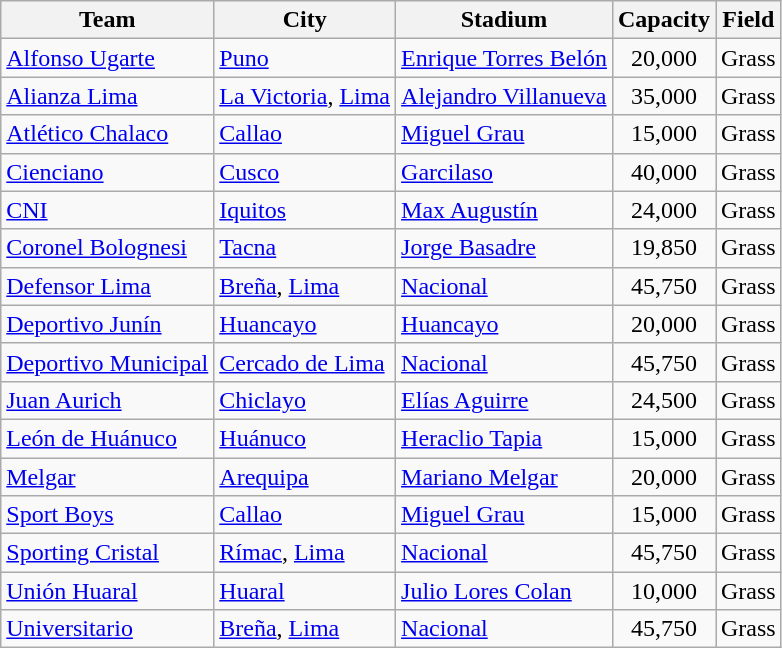<table class="wikitable sortable">
<tr>
<th>Team</th>
<th>City</th>
<th>Stadium</th>
<th>Capacity</th>
<th>Field</th>
</tr>
<tr>
<td><a href='#'>Alfonso Ugarte</a></td>
<td><a href='#'>Puno</a></td>
<td><a href='#'>Enrique Torres Belón</a></td>
<td align="center">20,000</td>
<td>Grass</td>
</tr>
<tr>
<td><a href='#'>Alianza Lima</a></td>
<td><a href='#'>La Victoria</a>, <a href='#'>Lima</a></td>
<td><a href='#'>Alejandro Villanueva</a></td>
<td align="center">35,000</td>
<td>Grass</td>
</tr>
<tr>
<td><a href='#'>Atlético Chalaco</a></td>
<td><a href='#'>Callao</a></td>
<td><a href='#'>Miguel Grau</a></td>
<td align="center">15,000</td>
<td>Grass</td>
</tr>
<tr>
<td><a href='#'>Cienciano</a></td>
<td><a href='#'>Cusco</a></td>
<td><a href='#'>Garcilaso</a></td>
<td align="center">40,000</td>
<td>Grass</td>
</tr>
<tr>
<td><a href='#'>CNI</a></td>
<td><a href='#'>Iquitos</a></td>
<td><a href='#'>Max Augustín</a></td>
<td align="center">24,000</td>
<td>Grass</td>
</tr>
<tr>
<td><a href='#'>Coronel Bolognesi</a></td>
<td><a href='#'>Tacna</a></td>
<td><a href='#'>Jorge Basadre</a></td>
<td align="center">19,850</td>
<td>Grass</td>
</tr>
<tr>
<td><a href='#'>Defensor Lima</a></td>
<td><a href='#'>Breña</a>, <a href='#'>Lima</a></td>
<td><a href='#'>Nacional</a></td>
<td align="center">45,750</td>
<td>Grass</td>
</tr>
<tr>
<td><a href='#'>Deportivo Junín</a></td>
<td><a href='#'>Huancayo</a></td>
<td><a href='#'>Huancayo</a></td>
<td align="center">20,000</td>
<td>Grass</td>
</tr>
<tr>
<td><a href='#'>Deportivo Municipal</a></td>
<td><a href='#'>Cercado de Lima</a></td>
<td><a href='#'>Nacional</a></td>
<td align="center">45,750</td>
<td>Grass</td>
</tr>
<tr>
<td><a href='#'>Juan Aurich</a></td>
<td><a href='#'>Chiclayo</a></td>
<td><a href='#'>Elías Aguirre</a></td>
<td align="center">24,500</td>
<td>Grass</td>
</tr>
<tr>
<td><a href='#'>León de Huánuco</a></td>
<td><a href='#'>Huánuco</a></td>
<td><a href='#'>Heraclio Tapia</a></td>
<td align="center">15,000</td>
<td>Grass</td>
</tr>
<tr>
<td><a href='#'>Melgar</a></td>
<td><a href='#'>Arequipa</a></td>
<td><a href='#'>Mariano Melgar</a></td>
<td align="center">20,000</td>
<td>Grass</td>
</tr>
<tr>
<td><a href='#'>Sport Boys</a></td>
<td><a href='#'>Callao</a></td>
<td><a href='#'>Miguel Grau</a></td>
<td align="center">15,000</td>
<td>Grass</td>
</tr>
<tr>
<td><a href='#'>Sporting Cristal</a></td>
<td><a href='#'>Rímac</a>, <a href='#'>Lima</a></td>
<td><a href='#'>Nacional</a></td>
<td align="center">45,750</td>
<td>Grass</td>
</tr>
<tr>
<td><a href='#'>Unión Huaral</a></td>
<td><a href='#'>Huaral</a></td>
<td><a href='#'>Julio Lores Colan</a></td>
<td align="center">10,000</td>
<td>Grass</td>
</tr>
<tr>
<td><a href='#'>Universitario</a></td>
<td><a href='#'>Breña</a>, <a href='#'>Lima</a></td>
<td><a href='#'>Nacional</a></td>
<td align="center">45,750</td>
<td>Grass</td>
</tr>
</table>
